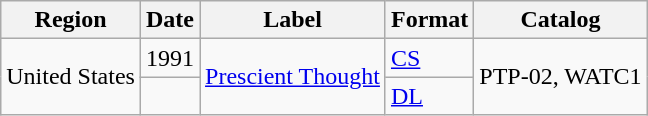<table class="wikitable">
<tr>
<th>Region</th>
<th>Date</th>
<th>Label</th>
<th>Format</th>
<th>Catalog</th>
</tr>
<tr>
<td rowspan="2">United States</td>
<td>1991</td>
<td rowspan="2"><a href='#'>Prescient Thought</a></td>
<td><a href='#'>CS</a></td>
<td rowspan="2">PTP-02, WATC1</td>
</tr>
<tr>
<td></td>
<td><a href='#'>DL</a></td>
</tr>
</table>
